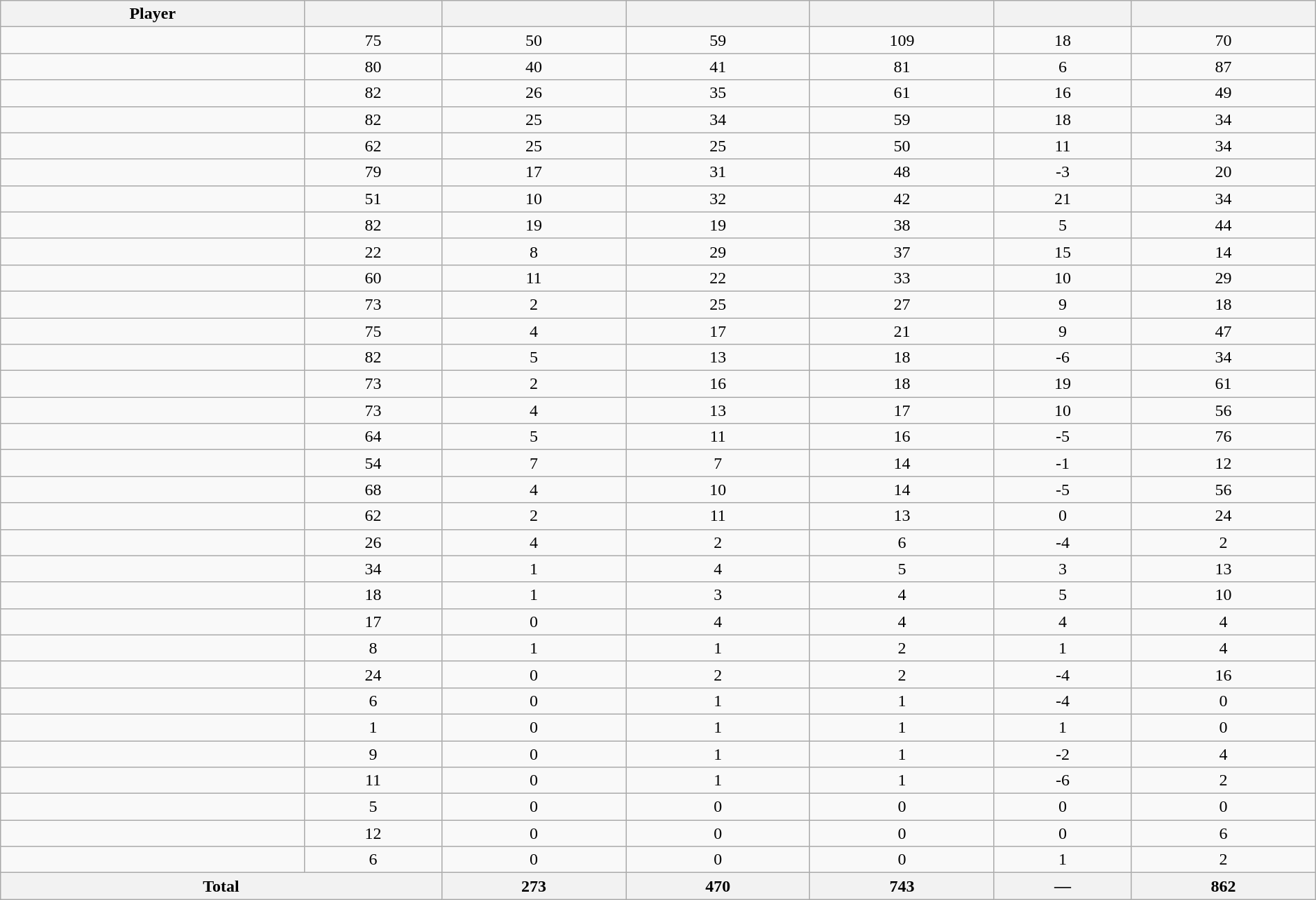<table class="wikitable sortable" style="width:100%; text-align:center;">
<tr align=center>
<th>Player</th>
<th></th>
<th></th>
<th></th>
<th></th>
<th data-sort-type="number"></th>
<th></th>
</tr>
<tr>
<td></td>
<td>75</td>
<td>50</td>
<td>59</td>
<td>109</td>
<td>18</td>
<td>70</td>
</tr>
<tr>
<td></td>
<td>80</td>
<td>40</td>
<td>41</td>
<td>81</td>
<td>6</td>
<td>87</td>
</tr>
<tr>
<td></td>
<td>82</td>
<td>26</td>
<td>35</td>
<td>61</td>
<td>16</td>
<td>49</td>
</tr>
<tr>
<td></td>
<td>82</td>
<td>25</td>
<td>34</td>
<td>59</td>
<td>18</td>
<td>34</td>
</tr>
<tr>
<td></td>
<td>62</td>
<td>25</td>
<td>25</td>
<td>50</td>
<td>11</td>
<td>34</td>
</tr>
<tr>
<td></td>
<td>79</td>
<td>17</td>
<td>31</td>
<td>48</td>
<td>-3</td>
<td>20</td>
</tr>
<tr>
<td></td>
<td>51</td>
<td>10</td>
<td>32</td>
<td>42</td>
<td>21</td>
<td>34</td>
</tr>
<tr>
<td></td>
<td>82</td>
<td>19</td>
<td>19</td>
<td>38</td>
<td>5</td>
<td>44</td>
</tr>
<tr>
<td></td>
<td>22</td>
<td>8</td>
<td>29</td>
<td>37</td>
<td>15</td>
<td>14</td>
</tr>
<tr>
<td></td>
<td>60</td>
<td>11</td>
<td>22</td>
<td>33</td>
<td>10</td>
<td>29</td>
</tr>
<tr>
<td></td>
<td>73</td>
<td>2</td>
<td>25</td>
<td>27</td>
<td>9</td>
<td>18</td>
</tr>
<tr>
<td></td>
<td>75</td>
<td>4</td>
<td>17</td>
<td>21</td>
<td>9</td>
<td>47</td>
</tr>
<tr>
<td></td>
<td>82</td>
<td>5</td>
<td>13</td>
<td>18</td>
<td>-6</td>
<td>34</td>
</tr>
<tr>
<td></td>
<td>73</td>
<td>2</td>
<td>16</td>
<td>18</td>
<td>19</td>
<td>61</td>
</tr>
<tr>
<td></td>
<td>73</td>
<td>4</td>
<td>13</td>
<td>17</td>
<td>10</td>
<td>56</td>
</tr>
<tr>
<td></td>
<td>64</td>
<td>5</td>
<td>11</td>
<td>16</td>
<td>-5</td>
<td>76</td>
</tr>
<tr>
<td></td>
<td>54</td>
<td>7</td>
<td>7</td>
<td>14</td>
<td>-1</td>
<td>12</td>
</tr>
<tr>
<td></td>
<td>68</td>
<td>4</td>
<td>10</td>
<td>14</td>
<td>-5</td>
<td>56</td>
</tr>
<tr>
<td></td>
<td>62</td>
<td>2</td>
<td>11</td>
<td>13</td>
<td>0</td>
<td>24</td>
</tr>
<tr>
<td></td>
<td>26</td>
<td>4</td>
<td>2</td>
<td>6</td>
<td>-4</td>
<td>2</td>
</tr>
<tr>
<td></td>
<td>34</td>
<td>1</td>
<td>4</td>
<td>5</td>
<td>3</td>
<td>13</td>
</tr>
<tr>
<td></td>
<td>18</td>
<td>1</td>
<td>3</td>
<td>4</td>
<td>5</td>
<td>10</td>
</tr>
<tr>
<td></td>
<td>17</td>
<td>0</td>
<td>4</td>
<td>4</td>
<td>4</td>
<td>4</td>
</tr>
<tr>
<td></td>
<td>8</td>
<td>1</td>
<td>1</td>
<td>2</td>
<td>1</td>
<td>4</td>
</tr>
<tr>
<td></td>
<td>24</td>
<td>0</td>
<td>2</td>
<td>2</td>
<td>-4</td>
<td>16</td>
</tr>
<tr>
<td></td>
<td>6</td>
<td>0</td>
<td>1</td>
<td>1</td>
<td>-4</td>
<td>0</td>
</tr>
<tr>
<td></td>
<td>1</td>
<td>0</td>
<td>1</td>
<td>1</td>
<td>1</td>
<td>0</td>
</tr>
<tr>
<td></td>
<td>9</td>
<td>0</td>
<td>1</td>
<td>1</td>
<td>-2</td>
<td>4</td>
</tr>
<tr>
<td></td>
<td>11</td>
<td>0</td>
<td>1</td>
<td>1</td>
<td>-6</td>
<td>2</td>
</tr>
<tr>
<td></td>
<td>5</td>
<td>0</td>
<td>0</td>
<td>0</td>
<td>0</td>
<td>0</td>
</tr>
<tr>
<td></td>
<td>12</td>
<td>0</td>
<td>0</td>
<td>0</td>
<td>0</td>
<td>6</td>
</tr>
<tr>
<td></td>
<td>6</td>
<td>0</td>
<td>0</td>
<td>0</td>
<td>1</td>
<td>2</td>
</tr>
<tr class="sortbottom">
<th colspan=2>Total</th>
<th>273</th>
<th>470</th>
<th>743</th>
<th>—</th>
<th>862</th>
</tr>
</table>
